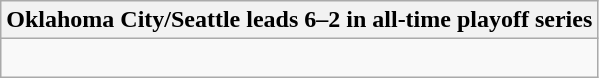<table class="wikitable collapsible collapsed">
<tr>
<th>Oklahoma City/Seattle leads 6–2 in all-time playoff series</th>
</tr>
<tr>
<td><br>






</td>
</tr>
</table>
